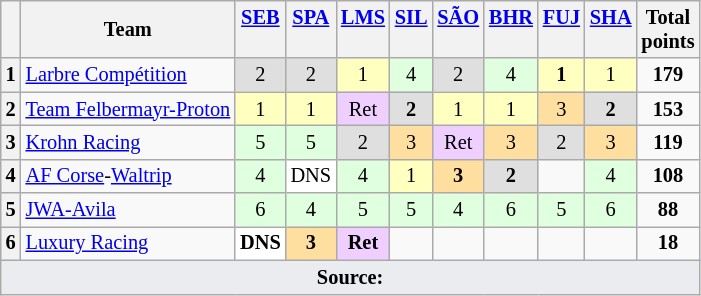<table class="wikitable" style="font-size: 85%; text-align:center;">
<tr valign="top">
<th valign=middle></th>
<th valign=middle>Team</th>
<th><a href='#'>SEB</a><br></th>
<th><a href='#'>SPA</a><br></th>
<th><a href='#'>LMS</a><br></th>
<th><a href='#'>SIL</a><br></th>
<th><a href='#'>SÃO</a><br></th>
<th><a href='#'>BHR</a><br></th>
<th><a href='#'>FUJ</a><br></th>
<th><a href='#'>SHA</a><br></th>
<th valign=middle>Total<br>points</th>
</tr>
<tr>
<th>1</th>
<td align=left> <a href='#'>Larbre Compétition</a></td>
<td style="background:#DFDFDF;">2</td>
<td style="background:#DFDFDF;">2</td>
<td style="background:#FFFFBF;">1</td>
<td style="background:#DFFFDF;">4</td>
<td style="background:#DFDFDF;">2</td>
<td style="background:#DFFFDF;">4</td>
<td style="background:#FFFFBF;"><strong>1</strong></td>
<td style="background:#FFFFBF;">1</td>
<td><strong>179</strong></td>
</tr>
<tr>
<th>2</th>
<td align=left> <a href='#'>Team Felbermayr-Proton</a></td>
<td style="background:#FFFFBF;">1</td>
<td style="background:#FFFFBF;">1</td>
<td style="background:#EFCFFF;">Ret</td>
<td style="background:#DFDFDF;"><strong>2</strong></td>
<td style="background:#FFFFBF;">1</td>
<td style="background:#FFFFBF;">1</td>
<td style="background:#FFDF9F;">3</td>
<td style="background:#DFDFDF;"><strong>2</strong></td>
<td><strong>153</strong></td>
</tr>
<tr>
<th>3</th>
<td align=left> <a href='#'>Krohn Racing</a></td>
<td style="background:#DFFFDF;">5</td>
<td style="background:#DFFFDF;">5</td>
<td style="background:#DFDFDF;">2</td>
<td style="background:#FFDF9F;">3</td>
<td style="background:#EFCFFF;">Ret</td>
<td style="background:#FFDF9F;">3</td>
<td style="background:#DFDFDF;">2</td>
<td style="background:#FFDF9F;">3</td>
<td><strong>119</strong></td>
</tr>
<tr>
<th>4</th>
<td align=left> <a href='#'>AF Corse</a>-<a href='#'>Waltrip</a></td>
<td style="background:#DFFFDF;">4</td>
<td style="background:#FFFFFF;">DNS</td>
<td style="background:#DFFFDF;">4</td>
<td style="background:#FFFFBF;">1</td>
<td style="background:#FFDF9F;"><strong>3</strong></td>
<td style="background:#DFDFDF;"><strong>2</strong></td>
<td></td>
<td style="background:#DFFFDF;">4</td>
<td><strong>108</strong></td>
</tr>
<tr>
<th>5</th>
<td align=left> <a href='#'>JWA-Avila</a></td>
<td style="background:#DFFFDF;">6</td>
<td style="background:#DFFFDF;">4</td>
<td style="background:#DFFFDF;">5</td>
<td style="background:#DFFFDF;">5</td>
<td style="background:#DFFFDF;">4</td>
<td style="background:#DFFFDF;">6</td>
<td style="background:#DFFFDF;">5</td>
<td style="background:#DFFFDF;">6</td>
<td><strong>88</strong></td>
</tr>
<tr>
<th>6</th>
<td align=left> <a href='#'>Luxury Racing</a></td>
<td style="background:#FFFFFF;"><strong>DNS</strong></td>
<td style="background:#FFDF9F;"><strong>3</strong></td>
<td style="background:#EFCFFF;"><strong>Ret</strong></td>
<td></td>
<td></td>
<td></td>
<td></td>
<td></td>
<td><strong>18</strong></td>
</tr>
<tr class="sortbottom">
<td colspan="11" style="background-color:#EAECF0;text-align:center"><strong>Source:</strong></td>
</tr>
</table>
